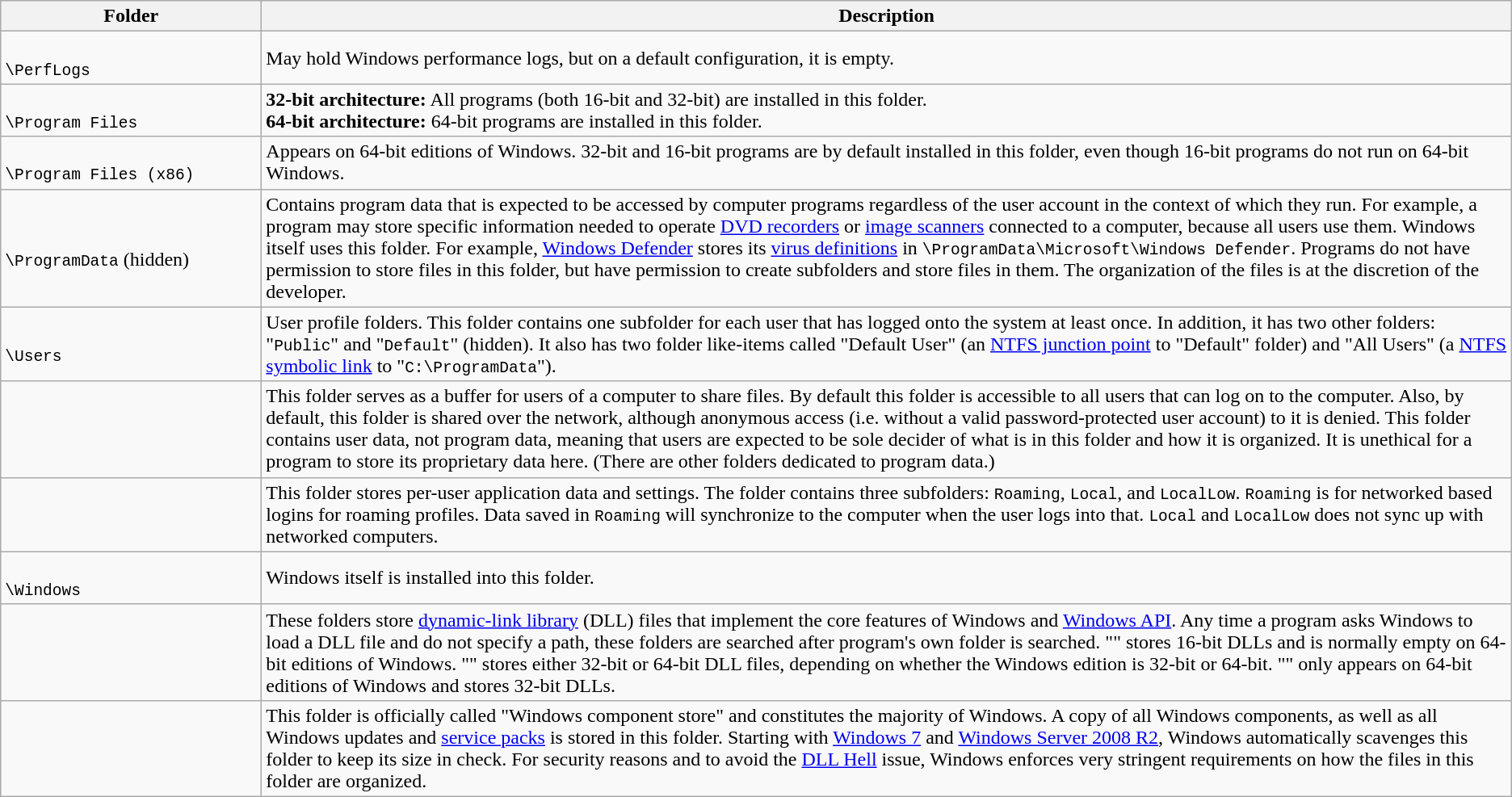<table class="wikitable">
<tr>
<th style="width:13em">Folder</th>
<th>Description</th>
</tr>
<tr>
<td><br><code>\PerfLogs</code></td>
<td>May hold Windows performance logs, but on a default configuration, it is empty.</td>
</tr>
<tr>
<td><br><code>\Program Files</code></td>
<td><strong>32-bit architecture:</strong> All programs (both 16-bit and 32-bit) are installed in this folder.<br><strong>64-bit architecture:</strong> 64-bit programs are installed in this folder.</td>
</tr>
<tr>
<td><br><code>\Program Files (x86)</code></td>
<td>Appears on 64-bit editions of Windows. 32-bit and 16-bit programs are by default installed in this folder, even though 16-bit programs do not run on 64-bit Windows.</td>
</tr>
<tr>
<td><br><code>\ProgramData</code> (hidden)</td>
<td>Contains program data that is expected to be accessed by computer programs regardless of the user account in the context of which they run. For example, a program may store specific information needed to operate <a href='#'>DVD recorders</a> or <a href='#'>image scanners</a> connected to a computer, because all users use them. Windows itself uses this folder. For example, <a href='#'>Windows Defender</a> stores its <a href='#'>virus definitions</a> in <code>\ProgramData\Microsoft\Windows Defender</code>. Programs do not have permission to store files in this folder, but have permission to create subfolders and store files in them. The organization of the files is at the discretion of the developer.</td>
</tr>
<tr>
<td><br><code>\Users</code></td>
<td>User profile folders. This folder contains one subfolder for each user that has logged onto the system at least once. In addition, it has two other folders: "<code>Public</code>" and "<code>Default</code>" (hidden). It also has two folder like-items called "Default User" (an <a href='#'>NTFS junction point</a> to "Default" folder) and "All Users" (a <a href='#'>NTFS symbolic link</a> to "<code>C:\ProgramData</code>").</td>
</tr>
<tr>
<td><br></td>
<td>This folder serves as a buffer for users of a computer to share files. By default this folder is accessible to all users that can log on to the computer. Also, by default, this folder is shared over the network, although anonymous access (i.e. without a valid password-protected user account) to it is denied. This folder contains user data, not program data, meaning that users are expected to be sole decider of what is in this folder and how it is organized. It is unethical for a program to store its proprietary data here. (There are other folders dedicated to program data.)</td>
</tr>
<tr>
<td><br></td>
<td>This folder stores per-user application data and settings. The folder contains three subfolders: <code>Roaming</code>, <code>Local</code>, and <code>LocalLow</code>. <code>Roaming</code> is for networked based logins for roaming profiles. Data saved in <code>Roaming</code> will synchronize to the computer when the user logs into that. <code>Local</code> and <code>LocalLow</code> does not sync up with networked computers. </td>
</tr>
<tr>
<td><br><code>\Windows</code></td>
<td>Windows itself is installed into this folder.</td>
</tr>
<tr>
<td><br></td>
<td>These folders store <a href='#'>dynamic-link library</a> (DLL) files that implement the core features of Windows and <a href='#'>Windows API</a>. Any time a program asks Windows to load a DLL file and do not specify a path, these folders are searched after program's own folder is searched. "" stores 16-bit DLLs and is normally empty on 64-bit editions of Windows. "" stores either 32-bit or 64-bit DLL files, depending on whether the Windows edition is 32-bit or 64-bit. "" only appears on 64-bit editions of Windows and stores 32-bit DLLs.</td>
</tr>
<tr>
<td><br></td>
<td>This folder is officially called "Windows component store" and constitutes the majority of Windows. A copy of all Windows components, as well as all Windows updates and <a href='#'>service packs</a> is stored in this folder. Starting with <a href='#'>Windows 7</a> and <a href='#'>Windows Server 2008 R2</a>, Windows automatically scavenges this folder to keep its size in check. For security reasons and to avoid the <a href='#'>DLL Hell</a> issue, Windows enforces very stringent requirements on how the files in this folder are organized.</td>
</tr>
</table>
